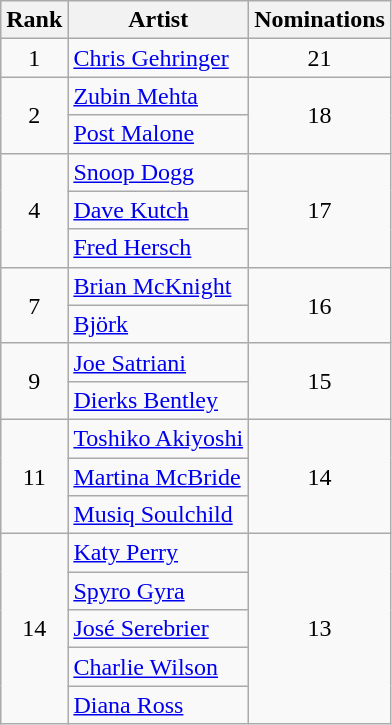<table class="wikitable" style="text-align: center; cellpadding: 2;">
<tr>
<th>Rank</th>
<th>Artist</th>
<th>Nominations</th>
</tr>
<tr>
<td rowspan="1">1</td>
<td style="text-align: left;"><a href='#'>Chris Gehringer</a></td>
<td>21</td>
</tr>
<tr>
<td rowspan="2">2</td>
<td style="text-align: left;"><a href='#'>Zubin Mehta</a></td>
<td rowspan="2">18</td>
</tr>
<tr>
<td style="text-align: left;"><a href='#'>Post Malone</a></td>
</tr>
<tr>
<td rowspan="3">4</td>
<td style="text-align: left;"><a href='#'>Snoop Dogg</a></td>
<td rowspan="3">17</td>
</tr>
<tr>
<td style="text-align: left;"><a href='#'>Dave Kutch</a></td>
</tr>
<tr>
<td style="text-align: left;"><a href='#'>Fred Hersch</a></td>
</tr>
<tr>
<td rowspan="2">7</td>
<td style="text-align: left;"><a href='#'>Brian McKnight</a></td>
<td rowspan="2">16</td>
</tr>
<tr>
<td style="text-align: left;"><a href='#'>Björk</a></td>
</tr>
<tr>
<td rowspan="2">9</td>
<td style="text-align: left;"><a href='#'>Joe Satriani</a></td>
<td rowspan="2">15</td>
</tr>
<tr>
<td style="text-align: left;"><a href='#'>Dierks Bentley</a></td>
</tr>
<tr>
<td rowspan="3">11</td>
<td style="text-align: left;"><a href='#'>Toshiko Akiyoshi</a></td>
<td rowspan="3">14</td>
</tr>
<tr>
<td style="text-align: left;"><a href='#'>Martina McBride</a></td>
</tr>
<tr>
<td style="text-align: left;"><a href='#'>Musiq Soulchild</a></td>
</tr>
<tr>
<td rowspan="5">14</td>
<td style="text-align: left;"><a href='#'>Katy Perry</a></td>
<td rowspan="5">13</td>
</tr>
<tr>
<td style="text-align: left;"><a href='#'>Spyro Gyra</a></td>
</tr>
<tr>
<td style="text-align: left;"><a href='#'>José Serebrier</a></td>
</tr>
<tr>
<td style="text-align: left;"><a href='#'>Charlie Wilson</a></td>
</tr>
<tr>
<td style="text-align: left;"><a href='#'>Diana Ross</a></td>
</tr>
</table>
